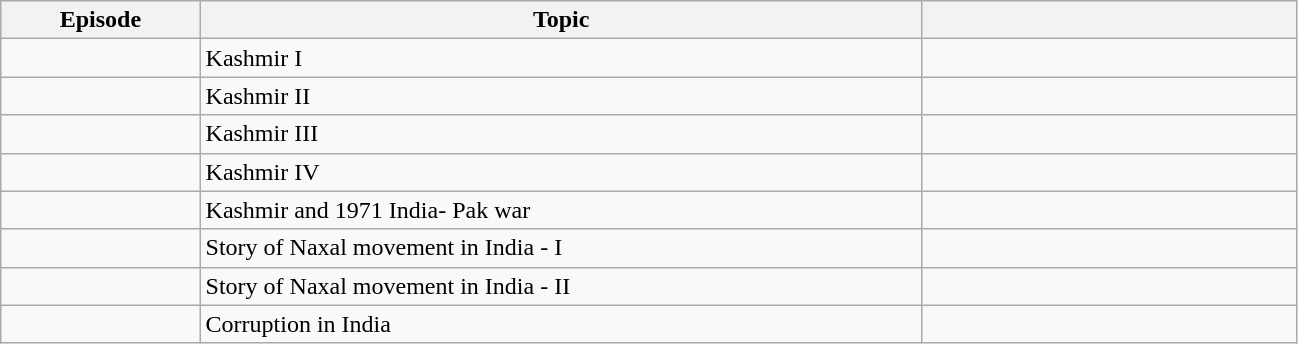<table class="wikitable">
<tr>
<th width=8%>Episode</th>
<th width=29%>Topic</th>
<th width=15%></th>
</tr>
<tr>
<td></td>
<td>Kashmir I</td>
<td></td>
</tr>
<tr>
<td></td>
<td>Kashmir II</td>
<td></td>
</tr>
<tr>
<td></td>
<td>Kashmir III</td>
<td></td>
</tr>
<tr>
<td></td>
<td>Kashmir IV</td>
<td></td>
</tr>
<tr>
<td></td>
<td>Kashmir and 1971 India- Pak war</td>
<td></td>
</tr>
<tr>
<td></td>
<td>Story of Naxal movement in India - I</td>
<td></td>
</tr>
<tr>
<td></td>
<td>Story of Naxal movement in India - II</td>
<td></td>
</tr>
<tr>
<td></td>
<td>Corruption in India</td>
<td></td>
</tr>
</table>
